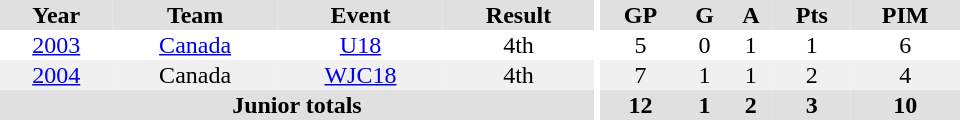<table border="0" cellpadding="1" cellspacing="0" ID="Table3" style="text-align:center; width:40em">
<tr bgcolor="#e0e0e0">
<th>Year</th>
<th>Team</th>
<th>Event</th>
<th>Result</th>
<th rowspan="99" bgcolor="#ffffff"></th>
<th>GP</th>
<th>G</th>
<th>A</th>
<th>Pts</th>
<th>PIM</th>
</tr>
<tr>
<td><a href='#'>2003</a></td>
<td><a href='#'>Canada</a></td>
<td><a href='#'>U18</a></td>
<td>4th</td>
<td>5</td>
<td>0</td>
<td>1</td>
<td>1</td>
<td>6</td>
</tr>
<tr bgcolor="#f0f0f0">
<td><a href='#'>2004</a></td>
<td>Canada</td>
<td><a href='#'>WJC18</a></td>
<td>4th</td>
<td>7</td>
<td>1</td>
<td>1</td>
<td>2</td>
<td>4</td>
</tr>
<tr bgcolor="#e0e0e0">
<th colspan="4">Junior totals</th>
<th>12</th>
<th>1</th>
<th>2</th>
<th>3</th>
<th>10</th>
</tr>
</table>
